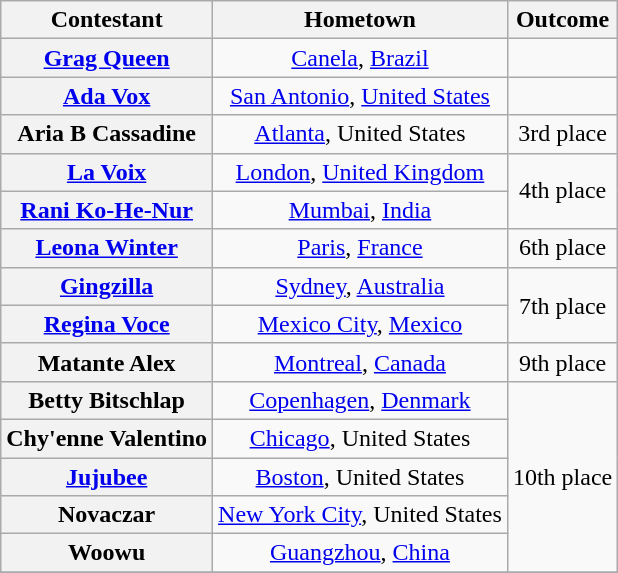<table class="wikitable sortable" style="text-align:center">
<tr>
<th scope="col">Contestant</th>
<th scope="col">Hometown</th>
<th scope="col">Outcome</th>
</tr>
<tr>
<th scope="row"><a href='#'>Grag Queen</a></th>
<td><a href='#'>Canela</a>, <a href='#'>Brazil</a></td>
<td></td>
</tr>
<tr>
<th scope="row"><a href='#'>Ada Vox</a></th>
<td><a href='#'>San Antonio</a>, <a href='#'>United States</a></td>
<td></td>
</tr>
<tr>
<th scope="row">Aria B Cassadine</th>
<td><a href='#'>Atlanta</a>, United States</td>
<td>3rd place</td>
</tr>
<tr>
<th scope="row"><a href='#'>La Voix</a></th>
<td><a href='#'>London</a>, <a href='#'>United Kingdom</a></td>
<td rowspan="2">4th place</td>
</tr>
<tr>
<th scope="row"><a href='#'>Rani Ko-He-Nur</a></th>
<td><a href='#'>Mumbai</a>, <a href='#'>India</a></td>
</tr>
<tr>
<th scope="row"><a href='#'>Leona Winter</a></th>
<td><a href='#'>Paris</a>, <a href='#'>France</a></td>
<td>6th place</td>
</tr>
<tr>
<th scope="row"><a href='#'>Gingzilla</a></th>
<td><a href='#'>Sydney</a>, <a href='#'>Australia</a></td>
<td rowspan="2">7th place</td>
</tr>
<tr>
<th scope="row"><a href='#'>Regina Voce</a></th>
<td><a href='#'>Mexico City</a>, <a href='#'>Mexico</a></td>
</tr>
<tr>
<th scope="row">Matante Alex</th>
<td><a href='#'>Montreal</a>, <a href='#'>Canada</a></td>
<td>9th place</td>
</tr>
<tr>
<th scope="row">Betty Bitschlap</th>
<td><a href='#'>Copenhagen</a>, <a href='#'>Denmark</a></td>
<td rowspan="5">10th place</td>
</tr>
<tr>
<th scope="row" nowrap>Chy'enne Valentino</th>
<td><a href='#'>Chicago</a>, United States</td>
</tr>
<tr>
<th scope="row"><a href='#'>Jujubee</a></th>
<td><a href='#'>Boston</a>, United States</td>
</tr>
<tr>
<th scope="row">Novaczar</th>
<td nowrap><a href='#'>New York City</a>, United States</td>
</tr>
<tr>
<th scope="row">Woowu</th>
<td><a href='#'>Guangzhou</a>, <a href='#'>China</a></td>
</tr>
<tr>
</tr>
</table>
